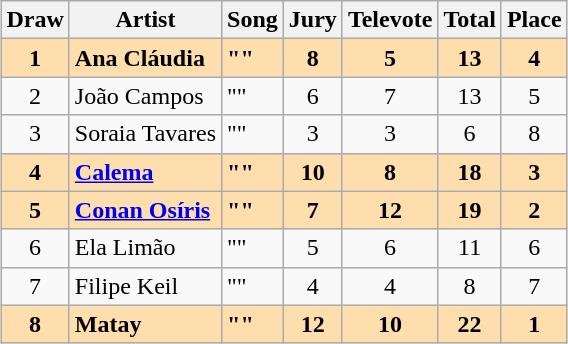<table class="sortable wikitable" style="margin: 1em auto 1em auto; text-align:center">
<tr>
<th>Draw</th>
<th>Artist</th>
<th>Song</th>
<th>Jury</th>
<th>Televote</th>
<th>Total</th>
<th>Place</th>
</tr>
<tr style="font-weight:bold; background:navajowhite;">
<td>1</td>
<td align="left">Ana Cláudia</td>
<td align="left">""</td>
<td>8</td>
<td>5</td>
<td>13</td>
<td>4</td>
</tr>
<tr>
<td>2</td>
<td align="left">João Campos</td>
<td align="left">""</td>
<td>6</td>
<td>7</td>
<td>13</td>
<td>5</td>
</tr>
<tr>
<td>3</td>
<td align="left">Soraia Tavares</td>
<td align="left">""</td>
<td>3</td>
<td>3</td>
<td>6</td>
<td>8</td>
</tr>
<tr style="font-weight:bold; background:navajowhite;">
<td>4</td>
<td align="left"><a href='#'>Calema</a></td>
<td align="left">""</td>
<td>10</td>
<td>8</td>
<td>18</td>
<td>3</td>
</tr>
<tr style="font-weight:bold; background:navajowhite;">
<td>5</td>
<td align="left"><a href='#'>Conan Osíris</a></td>
<td align="left">""</td>
<td>7</td>
<td>12</td>
<td>19</td>
<td>2</td>
</tr>
<tr>
<td>6</td>
<td align="left">Ela Limão</td>
<td align="left">""</td>
<td>5</td>
<td>6</td>
<td>11</td>
<td>6</td>
</tr>
<tr>
<td>7</td>
<td align="left">Filipe Keil</td>
<td align="left">""</td>
<td>4</td>
<td>4</td>
<td>8</td>
<td>7</td>
</tr>
<tr style="font-weight:bold; background:navajowhite;">
<td>8</td>
<td align="left">Matay</td>
<td align="left">""</td>
<td>12</td>
<td>10</td>
<td>22</td>
<td>1</td>
</tr>
</table>
